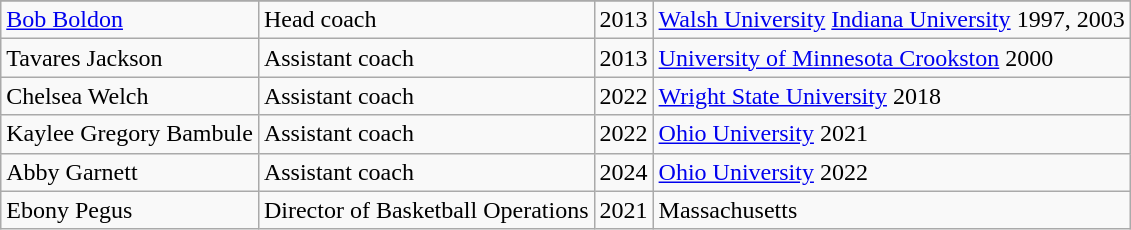<table class="wikitable">
<tr>
</tr>
<tr>
<td><a href='#'>Bob Boldon</a></td>
<td>Head coach</td>
<td>2013</td>
<td><a href='#'>Walsh University</a> <a href='#'>Indiana University</a> 1997, 2003</td>
</tr>
<tr>
<td>Tavares Jackson</td>
<td>Assistant coach</td>
<td>2013</td>
<td><a href='#'>University of Minnesota Crookston</a> 2000</td>
</tr>
<tr>
<td>Chelsea Welch</td>
<td>Assistant coach</td>
<td>2022</td>
<td><a href='#'>Wright State University</a> 2018</td>
</tr>
<tr>
<td>Kaylee Gregory Bambule</td>
<td>Assistant coach</td>
<td>2022</td>
<td><a href='#'>Ohio University</a> 2021</td>
</tr>
<tr>
<td>Abby Garnett</td>
<td>Assistant coach</td>
<td>2024</td>
<td><a href='#'>Ohio University</a> 2022</td>
</tr>
<tr>
<td>Ebony Pegus</td>
<td>Director of Basketball Operations</td>
<td>2021</td>
<td>Massachusetts</td>
</tr>
</table>
